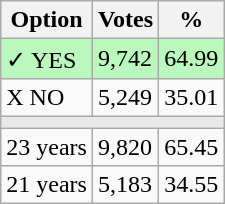<table class="wikitable">
<tr>
<th>Option</th>
<th>Votes</th>
<th>%</th>
</tr>
<tr>
<td style=background:#bbf8be>✓ YES</td>
<td style=background:#bbf8be>9,742</td>
<td style=background:#bbf8be>64.99</td>
</tr>
<tr>
<td>X NO</td>
<td>5,249</td>
<td>35.01</td>
</tr>
<tr>
<td colspan="3" bgcolor="#E9E9E9"></td>
</tr>
<tr>
<td>23 years</td>
<td>9,820</td>
<td>65.45</td>
</tr>
<tr>
<td>21 years</td>
<td>5,183</td>
<td>34.55</td>
</tr>
</table>
